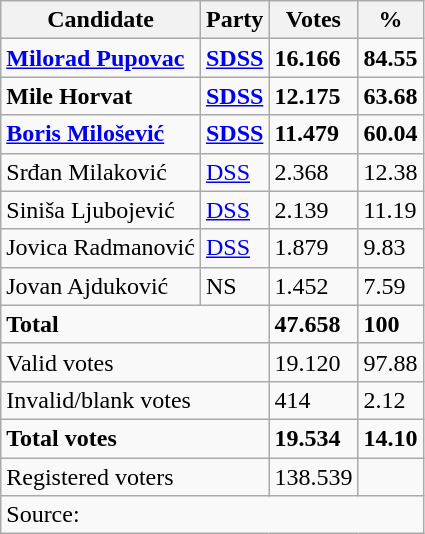<table class="wikitable" style="text-align: left;">
<tr>
<th>Candidate</th>
<th>Party</th>
<th>Votes</th>
<th>%</th>
</tr>
<tr>
<td><strong><a href='#'>Milorad Pupovac</a></strong></td>
<td><a href='#'><strong>SDSS</strong></a></td>
<td><strong>16.166</strong></td>
<td><strong>84.55</strong></td>
</tr>
<tr>
<td><strong>Mile Horvat</strong></td>
<td><a href='#'><strong>SDSS</strong></a></td>
<td><strong>12.175</strong></td>
<td><strong>63.68</strong></td>
</tr>
<tr>
<td><strong><a href='#'>Boris Milošević</a></strong></td>
<td><a href='#'><strong>SDSS</strong></a></td>
<td><strong>11.479</strong></td>
<td><strong>60.04</strong></td>
</tr>
<tr>
<td>Srđan Milaković</td>
<td><a href='#'>DSS</a></td>
<td>2.368</td>
<td>12.38</td>
</tr>
<tr>
<td>Siniša Ljubojević</td>
<td><a href='#'>DSS</a></td>
<td>2.139</td>
<td>11.19</td>
</tr>
<tr>
<td>Jovica Radmanović</td>
<td><a href='#'>DSS</a></td>
<td>1.879</td>
<td>9.83</td>
</tr>
<tr>
<td>Jovan Ajduković</td>
<td>NS</td>
<td>1.452</td>
<td>7.59</td>
</tr>
<tr>
<td colspan="2"><strong>Total</strong></td>
<td><strong>47.658</strong></td>
<td><strong>100</strong></td>
</tr>
<tr>
<td colspan="2">Valid votes</td>
<td>19.120</td>
<td>97.88</td>
</tr>
<tr>
<td colspan="2">Invalid/blank votes</td>
<td>414</td>
<td>2.12</td>
</tr>
<tr>
<td colspan="2"><strong>Total votes</strong></td>
<td><strong>19.534</strong></td>
<td><strong>14.10</strong></td>
</tr>
<tr>
<td colspan="2">Registered voters</td>
<td>138.539</td>
<td></td>
</tr>
<tr>
<td colspan="4">Source: </td>
</tr>
</table>
